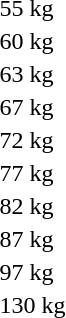<table>
<tr>
<td>55 kg</td>
<td></td>
<td></td>
<td></td>
</tr>
<tr>
<td>60 kg</td>
<td></td>
<td></td>
<td></td>
</tr>
<tr>
<td rowspan=2>63 kg</td>
<td rowspan=2></td>
<td rowspan=2></td>
<td></td>
</tr>
<tr>
<td></td>
</tr>
<tr>
<td rowspan=2>67 kg</td>
<td rowspan=2></td>
<td rowspan=2></td>
<td></td>
</tr>
<tr>
<td></td>
</tr>
<tr>
<td>72 kg</td>
<td></td>
<td></td>
<td></td>
</tr>
<tr>
<td>77 kg</td>
<td></td>
<td></td>
<td></td>
</tr>
<tr>
<td>82 kg</td>
<td></td>
<td></td>
<td></td>
</tr>
<tr>
<td>87 kg</td>
<td></td>
<td></td>
<td></td>
</tr>
<tr>
<td>97 kg</td>
<td></td>
<td></td>
<td></td>
</tr>
<tr>
<td>130 kg</td>
<td></td>
<td></td>
<td></td>
</tr>
</table>
